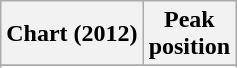<table class="wikitable sortable">
<tr>
<th>Chart (2012)</th>
<th>Peak<br>position</th>
</tr>
<tr>
</tr>
<tr>
</tr>
</table>
